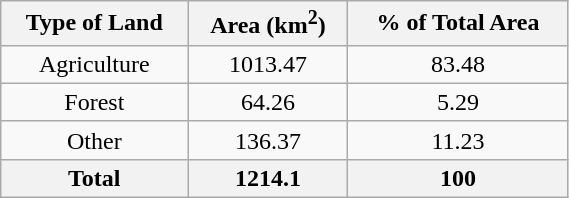<table class="wikitable sortable" style="text-align:center" width=30%>
<tr>
<th>Type of Land</th>
<th>Area (km<sup>2</sup>)</th>
<th>% of Total Area</th>
</tr>
<tr>
<td>Agriculture</td>
<td>1013.47</td>
<td>83.48</td>
</tr>
<tr>
<td>Forest</td>
<td>64.26</td>
<td>5.29</td>
</tr>
<tr>
<td>Other</td>
<td>136.37</td>
<td>11.23</td>
</tr>
<tr class='sortbottom'>
<th>Total</th>
<th>1214.1</th>
<th>100</th>
</tr>
</table>
